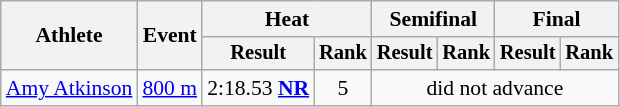<table class="wikitable" style="font-size:90%">
<tr>
<th rowspan="2">Athlete</th>
<th rowspan="2">Event</th>
<th colspan="2">Heat</th>
<th colspan="2">Semifinal</th>
<th colspan="2">Final</th>
</tr>
<tr style="font-size:95%">
<th>Result</th>
<th>Rank</th>
<th>Result</th>
<th>Rank</th>
<th>Result</th>
<th>Rank</th>
</tr>
<tr align=center>
<td align=left><a href='#'>Amy Atkinson</a></td>
<td align=left><a href='#'>800 m</a></td>
<td>2:18.53 <strong><a href='#'>NR</a></strong></td>
<td>5</td>
<td colspan=4>did not advance</td>
</tr>
</table>
